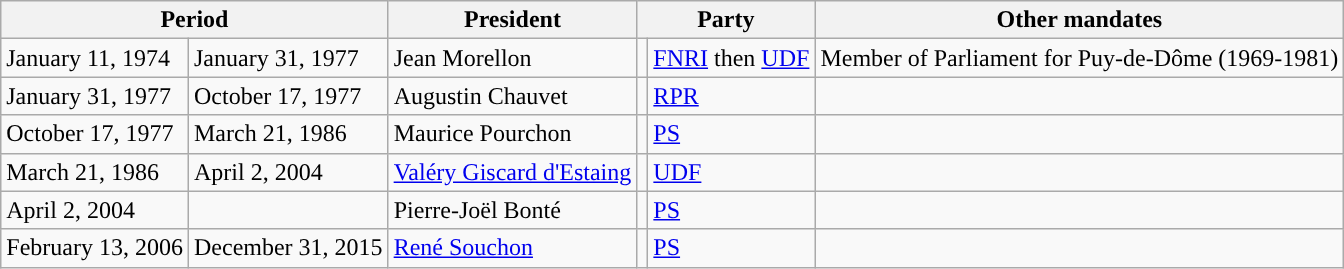<table class="wikitable">
<tr>
<th colspan="2">Period</th>
<th>President</th>
<th colspan="2">Party</th>
<th>Other mandates</th>
</tr>
<tr>
<td>January 11, 1974</td>
<td>January 31, 1977</td>
<td>Jean Morellon</td>
<td style="background-color:"></td>
<td><a href='#'>FNRI</a> then <a href='#'>UDF</a></td>
<td>Member of Parliament for Puy-de-Dôme (1969-1981)</td>
</tr>
<tr>
<td>January 31, 1977</td>
<td>October 17, 1977</td>
<td>Augustin Chauvet</td>
<td style="background-color:"></td>
<td><a href='#'>RPR</a></td>
<td></td>
</tr>
<tr>
<td>October 17, 1977</td>
<td>March 21, 1986</td>
<td>Maurice Pourchon</td>
<td style="background-color:"></td>
<td><a href='#'>PS</a></td>
<td></td>
</tr>
<tr>
<td>March 21, 1986</td>
<td>April 2, 2004</td>
<td><a href='#'>Valéry Giscard d'Estaing</a></td>
<td style="background-color:"></td>
<td><a href='#'>UDF</a></td>
<td></td>
</tr>
<tr>
<td>April 2, 2004</td>
<td></td>
<td>Pierre-Joël Bonté</td>
<td style="background-color:"></td>
<td><a href='#'>PS</a></td>
<td></td>
</tr>
<tr>
<td>February 13, 2006</td>
<td>December 31, 2015</td>
<td><a href='#'>René Souchon</a></td>
<td style="background-color:"></td>
<td><a href='#'>PS</a></td>
<td></td>
</tr>
</table>
